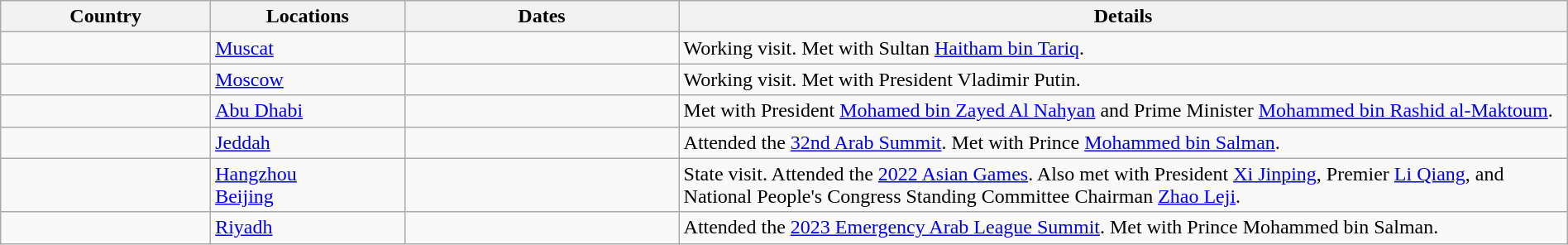<table class="wikitable sortable" style="margin:1em auto 1em auto;">
<tr>
<th style="width: 13%;">Country</th>
<th style="width: 12%;">Locations</th>
<th style="width: 17%;">Dates</th>
<th style="width: 55%;">Details</th>
</tr>
<tr>
<td></td>
<td><a href='#'>Muscat</a></td>
<td></td>
<td>Working visit. Met with Sultan <a href='#'>Haitham bin Tariq</a>.</td>
</tr>
<tr>
<td></td>
<td><a href='#'>Moscow</a></td>
<td></td>
<td>Working visit. Met with President Vladimir Putin.</td>
</tr>
<tr>
<td></td>
<td><a href='#'>Abu Dhabi</a></td>
<td></td>
<td>Met with President <a href='#'>Mohamed bin Zayed Al Nahyan</a> and Prime Minister <a href='#'>Mohammed bin Rashid al-Maktoum</a>.</td>
</tr>
<tr>
<td></td>
<td><a href='#'>Jeddah</a></td>
<td></td>
<td>Attended the <a href='#'>32nd Arab Summit</a>. Met with Prince <a href='#'>Mohammed bin Salman</a>.</td>
</tr>
<tr>
<td></td>
<td><a href='#'>Hangzhou</a><br><a href='#'>Beijing</a></td>
<td></td>
<td>State visit. Attended the <a href='#'>2022 Asian Games</a>. Also met with President <a href='#'>Xi Jinping</a>, Premier <a href='#'>Li Qiang</a>, and National People's Congress Standing Committee Chairman <a href='#'>Zhao Leji</a>.</td>
</tr>
<tr>
<td></td>
<td><a href='#'>Riyadh</a></td>
<td></td>
<td>Attended the <a href='#'>2023 Emergency Arab League Summit</a>. Met with Prince Mohammed bin Salman.</td>
</tr>
</table>
